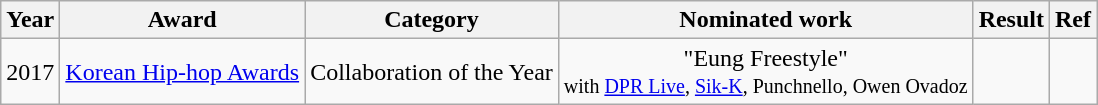<table class="wikitable plainrowheaders" style="text-align:center;">
<tr>
<th>Year</th>
<th>Award</th>
<th>Category</th>
<th>Nominated work</th>
<th>Result</th>
<th>Ref</th>
</tr>
<tr>
<td>2017</td>
<td><a href='#'>Korean Hip-hop Awards</a></td>
<td>Collaboration of the Year</td>
<td>"Eung Freestyle"<br><small>with <a href='#'>DPR Live</a>, <a href='#'>Sik-K</a>, Punchnello, Owen Ovadoz</small></td>
<td></td>
<td></td>
</tr>
</table>
